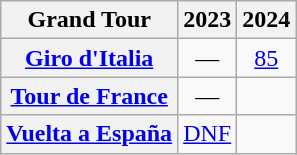<table class="wikitable plainrowheaders">
<tr>
<th>Grand Tour</th>
<th scope="col">2023</th>
<th>2024</th>
</tr>
<tr style="text-align:center;">
<th scope="row"> <a href='#'>Giro d'Italia</a></th>
<td>—</td>
<td><a href='#'>85</a></td>
</tr>
<tr style="text-align:center;">
<th scope="row"> <a href='#'>Tour de France</a></th>
<td>—</td>
<td></td>
</tr>
<tr style="text-align:center;">
<th scope="row"> <a href='#'>Vuelta a España</a></th>
<td><a href='#'>DNF</a></td>
<td></td>
</tr>
</table>
